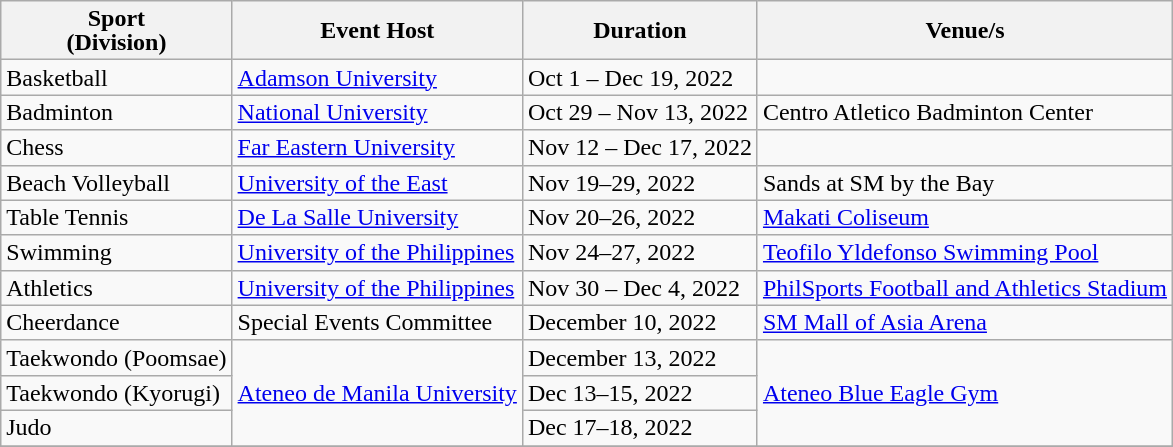<table class="wikitable" style="text-align:left; line-height:16px; width:auto;">
<tr>
<th>Sport<br>(Division)</th>
<th>Event Host</th>
<th>Duration</th>
<th>Venue/s</th>
</tr>
<tr>
<td> Basketball<br></td>
<td><a href='#'>Adamson University</a></td>
<td>Oct 1 – Dec 19, 2022</td>
<td></td>
</tr>
<tr>
<td> Badminton<br></td>
<td><a href='#'>National University</a></td>
<td>Oct 29 – Nov 13, 2022</td>
<td>Centro Atletico Badminton Center</td>
</tr>
<tr>
<td> Chess<br></td>
<td><a href='#'>Far Eastern University</a></td>
<td>Nov 12 – Dec 17, 2022</td>
<td></td>
</tr>
<tr>
<td> Beach Volleyball<br></td>
<td><a href='#'>University of the East</a></td>
<td>Nov 19–29, 2022</td>
<td>Sands at SM by the Bay</td>
</tr>
<tr>
<td> Table Tennis<br></td>
<td><a href='#'>De La Salle University</a></td>
<td>Nov 20–26, 2022</td>
<td><a href='#'>Makati Coliseum</a></td>
</tr>
<tr>
<td> Swimming<br></td>
<td><a href='#'>University of the Philippines</a></td>
<td>Nov 24–27, 2022</td>
<td><a href='#'>Teofilo Yldefonso Swimming Pool</a></td>
</tr>
<tr>
<td> Athletics<br></td>
<td><a href='#'>University of the Philippines</a></td>
<td>Nov 30 – Dec 4, 2022</td>
<td><a href='#'>PhilSports Football and Athletics Stadium</a></td>
</tr>
<tr>
<td> Cheerdance<br></td>
<td>Special Events Committee</td>
<td>December 10, 2022</td>
<td><a href='#'>SM Mall of Asia Arena</a></td>
</tr>
<tr>
<td> Taekwondo (Poomsae)<br></td>
<td rowspan=3><a href='#'>Ateneo de Manila University</a></td>
<td>December 13, 2022</td>
<td rowspan=3><a href='#'>Ateneo Blue Eagle Gym</a></td>
</tr>
<tr>
<td> Taekwondo (Kyorugi)<br></td>
<td>Dec 13–15, 2022</td>
</tr>
<tr>
<td> Judo<br></td>
<td>Dec 17–18, 2022</td>
</tr>
<tr>
</tr>
</table>
